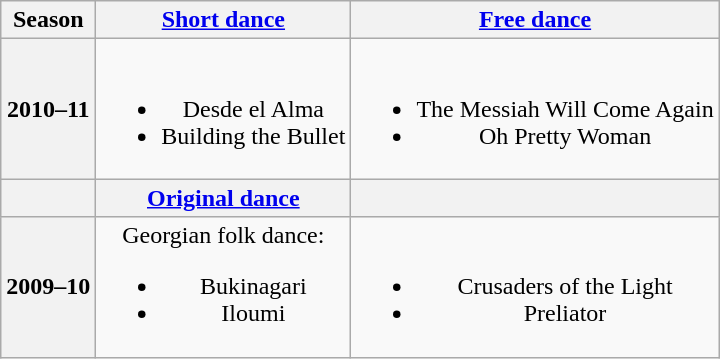<table class="wikitable" style="text-align:center">
<tr>
<th>Season</th>
<th><a href='#'>Short dance</a></th>
<th><a href='#'>Free dance</a></th>
</tr>
<tr>
<th>2010–11 <br> </th>
<td><br><ul><li>Desde el Alma <br></li><li>Building the Bullet <br></li></ul></td>
<td><br><ul><li>The Messiah Will Come Again <br></li><li>Oh Pretty Woman <br></li></ul></td>
</tr>
<tr>
<th></th>
<th><a href='#'>Original dance</a></th>
<th></th>
</tr>
<tr>
<th>2009–10 <br> </th>
<td>Georgian folk dance:<br><ul><li>Bukinagari</li><li>Iloumi</li></ul></td>
<td><br><ul><li>Crusaders of the Light <br></li><li>Preliator <br></li></ul></td>
</tr>
</table>
